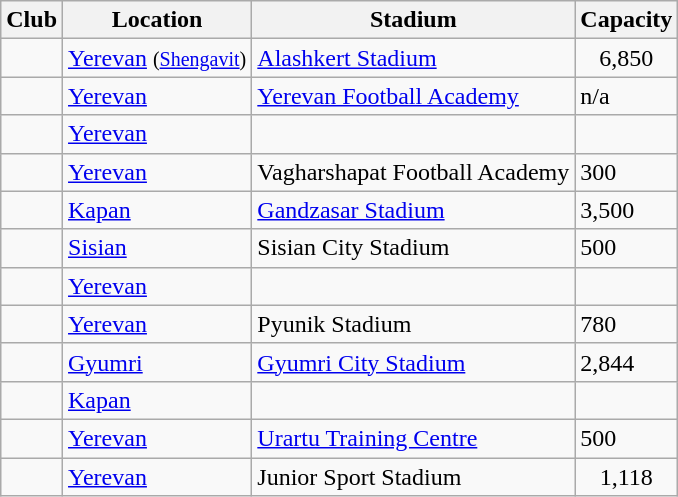<table class="wikitable sortable">
<tr>
<th>Club</th>
<th>Location</th>
<th>Stadium</th>
<th>Capacity</th>
</tr>
<tr>
<td></td>
<td><a href='#'>Yerevan</a> <small>(<a href='#'>Shengavit</a>)</small></td>
<td><a href='#'>Alashkert Stadium</a></td>
<td style="text-align:center;">6,850</td>
</tr>
<tr>
<td></td>
<td><a href='#'>Yerevan</a></td>
<td><a href='#'>Yerevan Football Academy</a></td>
<td>n/a</td>
</tr>
<tr>
<td></td>
<td><a href='#'>Yerevan</a></td>
<td></td>
<td></td>
</tr>
<tr>
<td></td>
<td><a href='#'>Yerevan</a></td>
<td>Vagharshapat Football Academy</td>
<td>300</td>
</tr>
<tr>
<td></td>
<td><a href='#'>Kapan</a></td>
<td><a href='#'>Gandzasar Stadium</a></td>
<td>3,500</td>
</tr>
<tr>
<td></td>
<td><a href='#'>Sisian</a></td>
<td>Sisian City Stadium</td>
<td>500</td>
</tr>
<tr>
<td></td>
<td><a href='#'>Yerevan</a></td>
<td></td>
<td style="text-align:center;"></td>
</tr>
<tr>
<td></td>
<td><a href='#'>Yerevan</a></td>
<td>Pyunik Stadium</td>
<td>780</td>
</tr>
<tr>
<td></td>
<td><a href='#'>Gyumri</a></td>
<td><a href='#'>Gyumri City Stadium</a></td>
<td>2,844</td>
</tr>
<tr>
<td></td>
<td><a href='#'>Kapan</a></td>
<td></td>
<td style="text-align:center;"></td>
</tr>
<tr>
<td></td>
<td><a href='#'>Yerevan</a></td>
<td><a href='#'>Urartu Training Centre</a></td>
<td>500</td>
</tr>
<tr>
<td></td>
<td><a href='#'>Yerevan</a></td>
<td>Junior Sport Stadium</td>
<td style="text-align:center;">1,118</td>
</tr>
</table>
